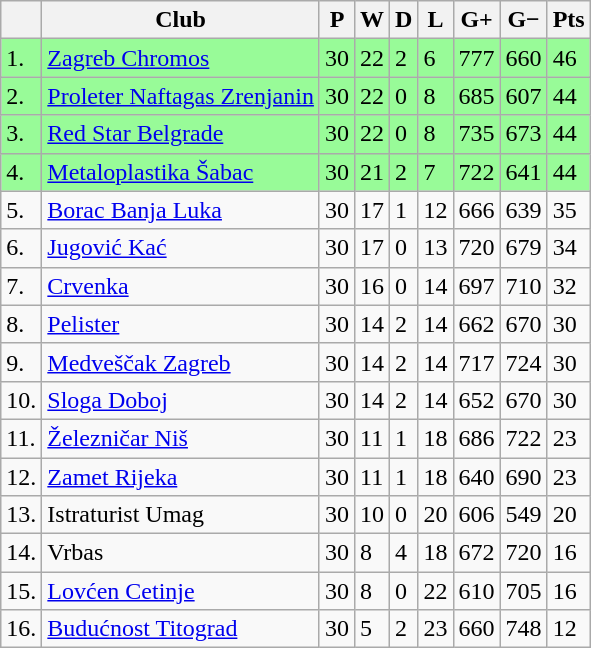<table class="wikitable">
<tr>
<th></th>
<th>Club</th>
<th>P</th>
<th>W</th>
<th>D</th>
<th>L</th>
<th>G+</th>
<th>G−</th>
<th>Pts</th>
</tr>
<tr bgcolor="palegreen">
<td>1.</td>
<td><a href='#'>Zagreb Chromos</a></td>
<td>30</td>
<td>22</td>
<td>2</td>
<td>6</td>
<td>777</td>
<td>660</td>
<td>46</td>
</tr>
<tr bgcolor="palegreen">
<td>2.</td>
<td><a href='#'>Proleter Naftagas Zrenjanin</a></td>
<td>30</td>
<td>22</td>
<td>0</td>
<td>8</td>
<td>685</td>
<td>607</td>
<td>44</td>
</tr>
<tr bgcolor="palegreen">
<td>3.</td>
<td><a href='#'>Red Star Belgrade</a></td>
<td>30</td>
<td>22</td>
<td>0</td>
<td>8</td>
<td>735</td>
<td>673</td>
<td>44</td>
</tr>
<tr bgcolor="palegreen">
<td>4.</td>
<td><a href='#'>Metaloplastika Šabac</a></td>
<td>30</td>
<td>21</td>
<td>2</td>
<td>7</td>
<td>722</td>
<td>641</td>
<td>44</td>
</tr>
<tr>
<td>5.</td>
<td><a href='#'>Borac Banja Luka</a></td>
<td>30</td>
<td>17</td>
<td>1</td>
<td>12</td>
<td>666</td>
<td>639</td>
<td>35</td>
</tr>
<tr>
<td>6.</td>
<td><a href='#'>Jugović Kać</a></td>
<td>30</td>
<td>17</td>
<td>0</td>
<td>13</td>
<td>720</td>
<td>679</td>
<td>34</td>
</tr>
<tr>
<td>7.</td>
<td><a href='#'>Crvenka</a></td>
<td>30</td>
<td>16</td>
<td>0</td>
<td>14</td>
<td>697</td>
<td>710</td>
<td>32</td>
</tr>
<tr>
<td>8.</td>
<td><a href='#'>Pelister</a></td>
<td>30</td>
<td>14</td>
<td>2</td>
<td>14</td>
<td>662</td>
<td>670</td>
<td>30</td>
</tr>
<tr>
<td>9.</td>
<td><a href='#'>Medveščak Zagreb</a></td>
<td>30</td>
<td>14</td>
<td>2</td>
<td>14</td>
<td>717</td>
<td>724</td>
<td>30</td>
</tr>
<tr>
<td>10.</td>
<td><a href='#'>Sloga Doboj</a></td>
<td>30</td>
<td>14</td>
<td>2</td>
<td>14</td>
<td>652</td>
<td>670</td>
<td>30</td>
</tr>
<tr>
<td>11.</td>
<td><a href='#'>Železničar Niš</a></td>
<td>30</td>
<td>11</td>
<td>1</td>
<td>18</td>
<td>686</td>
<td>722</td>
<td>23</td>
</tr>
<tr>
<td>12.</td>
<td><a href='#'>Zamet Rijeka</a></td>
<td>30</td>
<td>11</td>
<td>1</td>
<td>18</td>
<td>640</td>
<td>690</td>
<td>23</td>
</tr>
<tr>
<td>13.</td>
<td>Istraturist Umag</td>
<td>30</td>
<td>10</td>
<td>0</td>
<td>20</td>
<td>606</td>
<td>549</td>
<td>20</td>
</tr>
<tr>
<td>14.</td>
<td>Vrbas</td>
<td>30</td>
<td>8</td>
<td>4</td>
<td>18</td>
<td>672</td>
<td>720</td>
<td>16</td>
</tr>
<tr>
<td>15.</td>
<td><a href='#'>Lovćen Cetinje</a></td>
<td>30</td>
<td>8</td>
<td>0</td>
<td>22</td>
<td>610</td>
<td>705</td>
<td>16</td>
</tr>
<tr>
<td>16.</td>
<td><a href='#'>Budućnost Titograd</a></td>
<td>30</td>
<td>5</td>
<td>2</td>
<td>23</td>
<td>660</td>
<td>748</td>
<td>12</td>
</tr>
</table>
